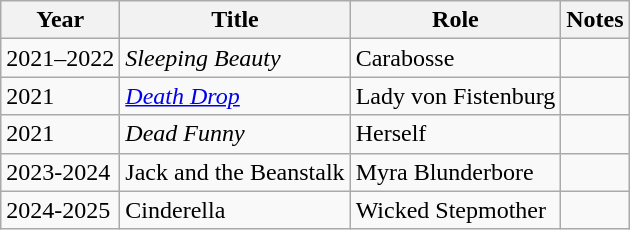<table class="wikitable">
<tr>
<th>Year</th>
<th>Title</th>
<th>Role</th>
<th>Notes</th>
</tr>
<tr>
<td>2021–2022</td>
<td><em>Sleeping Beauty</em></td>
<td>Carabosse</td>
<td></td>
</tr>
<tr>
<td>2021</td>
<td><em><a href='#'>Death Drop</a></em></td>
<td>Lady von Fistenburg</td>
<td></td>
</tr>
<tr>
<td>2021</td>
<td><em>Dead Funny</em></td>
<td>Herself</td>
<td></td>
</tr>
<tr>
<td>2023-2024</td>
<td>Jack and the Beanstalk</td>
<td>Myra Blunderbore</td>
<td></td>
</tr>
<tr>
<td>2024-2025</td>
<td>Cinderella</td>
<td>Wicked Stepmother</td>
<td></td>
</tr>
</table>
